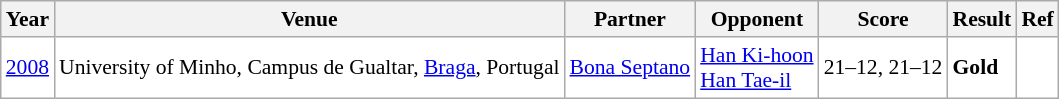<table class="sortable wikitable" style="font-size: 90%">
<tr>
<th>Year</th>
<th>Venue</th>
<th>Partner</th>
<th>Opponent</th>
<th>Score</th>
<th>Result</th>
<th>Ref</th>
</tr>
<tr style="background:white">
<td align="center"><a href='#'>2008</a></td>
<td align="left">University of Minho, Campus de Gualtar, <a href='#'>Braga</a>, Portugal</td>
<td align="left"> <a href='#'>Bona Septano</a></td>
<td align="left"> <a href='#'>Han Ki-hoon</a><br> <a href='#'>Han Tae-il</a></td>
<td align="left">21–12, 21–12</td>
<td style="text-align:left; background:white"> <strong>Gold</strong></td>
<td style="text-align:center; background:white"></td>
</tr>
</table>
